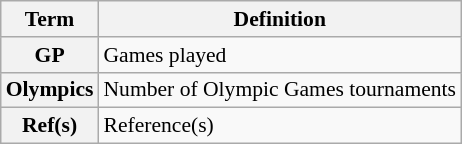<table class="wikitable" style="font-size:90%;">
<tr>
<th scope="col">Term</th>
<th scope="col">Definition</th>
</tr>
<tr>
<th scope="row">GP</th>
<td>Games played</td>
</tr>
<tr>
<th scope="row">Olympics</th>
<td>Number of Olympic Games tournaments</td>
</tr>
<tr>
<th scope="row">Ref(s)</th>
<td>Reference(s)</td>
</tr>
</table>
